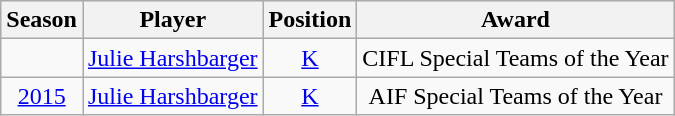<table class="wikitable" style="text-align:center">
<tr bgcolor="#efefef">
<th>Season</th>
<th>Player</th>
<th>Position</th>
<th>Award</th>
</tr>
<tr>
<td></td>
<td><a href='#'>Julie Harshbarger</a></td>
<td><a href='#'>K</a></td>
<td>CIFL Special Teams of the Year</td>
</tr>
<tr>
<td><a href='#'>2015</a></td>
<td><a href='#'>Julie Harshbarger</a></td>
<td><a href='#'>K</a></td>
<td>AIF Special Teams of the Year</td>
</tr>
</table>
